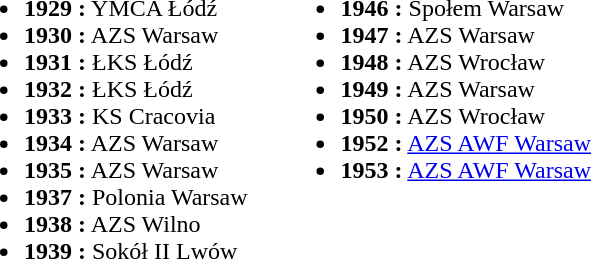<table border="0" cellpadding="10">
<tr valign="top">
<td><br><ul><li><strong>1929 :</strong> YMCA Łódź</li><li><strong>1930 :</strong> AZS Warsaw</li><li><strong>1931 :</strong> ŁKS Łódź</li><li><strong>1932 :</strong> ŁKS Łódź</li><li><strong>1933 :</strong> KS Cracovia</li><li><strong>1934 :</strong> AZS Warsaw</li><li><strong>1935 :</strong> AZS Warsaw</li><li><strong>1937 :</strong> Polonia Warsaw</li><li><strong>1938 :</strong> AZS Wilno</li><li><strong>1939 :</strong> Sokół II Lwów</li></ul></td>
<td><br><ul><li><strong>1946 :</strong> Społem Warsaw</li><li><strong>1947 :</strong> AZS Warsaw</li><li><strong>1948 :</strong> AZS Wrocław</li><li><strong>1949 :</strong> AZS Warsaw</li><li><strong>1950 :</strong> AZS Wrocław</li><li><strong>1952 :</strong> <a href='#'>AZS AWF Warsaw</a></li><li><strong>1953 :</strong> <a href='#'>AZS AWF Warsaw</a></li></ul></td>
</tr>
</table>
